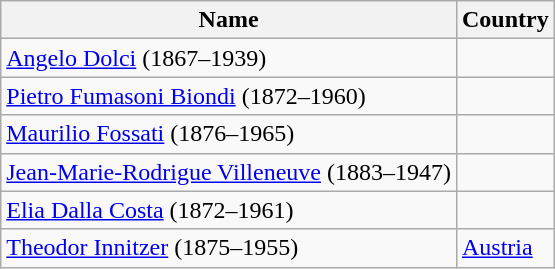<table class="wikitable sortable">
<tr>
<th>Name</th>
<th>Country</th>
</tr>
<tr>
<td><a href='#'>Angelo Dolci</a> (1867–1939)</td>
<td></td>
</tr>
<tr>
<td><a href='#'>Pietro Fumasoni Biondi</a> (1872–1960)</td>
<td></td>
</tr>
<tr>
<td><a href='#'>Maurilio Fossati</a> (1876–1965)</td>
<td></td>
</tr>
<tr>
<td><a href='#'>Jean-Marie-Rodrigue Villeneuve</a> (1883–1947)</td>
<td></td>
</tr>
<tr>
<td><a href='#'>Elia Dalla Costa</a> (1872–1961)</td>
<td></td>
</tr>
<tr>
<td><a href='#'>Theodor Innitzer</a> (1875–1955)</td>
<td> <a href='#'>Austria</a></td>
</tr>
</table>
